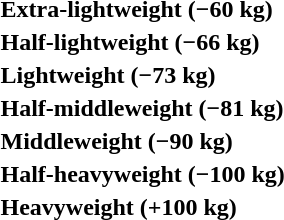<table>
<tr>
<th rowspan=2 style="text-align:left;">Extra-lightweight (−60 kg)</th>
<td rowspan=2></td>
<td rowspan=2></td>
<td></td>
</tr>
<tr>
<td></td>
</tr>
<tr>
<th rowspan=2 style="text-align:left;">Half-lightweight (−66 kg)</th>
<td rowspan=2></td>
<td rowspan=2></td>
<td></td>
</tr>
<tr>
<td></td>
</tr>
<tr>
<th rowspan=2 style="text-align:left;">Lightweight (−73 kg)</th>
<td rowspan=2></td>
<td rowspan=2></td>
<td></td>
</tr>
<tr>
<td></td>
</tr>
<tr>
<th rowspan=2 style="text-align:left;">Half-middleweight (−81 kg)</th>
<td rowspan=2></td>
<td rowspan=2></td>
<td></td>
</tr>
<tr>
<td></td>
</tr>
<tr>
<th rowspan=2 style="text-align:left;">Middleweight (−90 kg)</th>
<td rowspan=2></td>
<td rowspan=2></td>
<td></td>
</tr>
<tr>
<td></td>
</tr>
<tr>
<th rowspan=2 style="text-align:left;">Half-heavyweight (−100 kg)</th>
<td rowspan=2></td>
<td rowspan=2></td>
<td></td>
</tr>
<tr>
<td></td>
</tr>
<tr>
<th rowspan=2 style="text-align:left;">Heavyweight (+100 kg)</th>
<td rowspan=2></td>
<td rowspan=2></td>
<td></td>
</tr>
<tr>
<td></td>
</tr>
</table>
